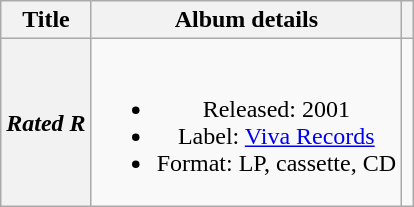<table class="wikitable plainrowheaders" style="text-align:center;">
<tr>
<th scope="col">Title</th>
<th scope="col">Album details</th>
<th scope="col"></th>
</tr>
<tr>
<th scope="row"><em>Rated R</em></th>
<td><br><ul><li>Released: 2001</li><li>Label: <a href='#'>Viva Records</a></li><li>Format: LP, cassette, CD</li></ul></td>
<td></td>
</tr>
</table>
